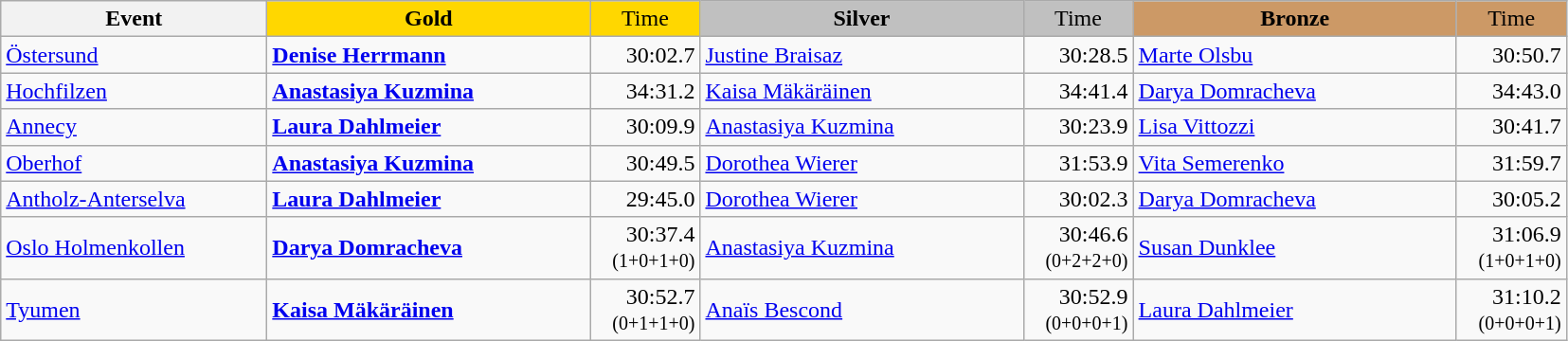<table class="wikitable">
<tr>
<th width="180">Event</th>
<th width="220" style="background:gold">Gold</th>
<th width="70" style="background:gold;font-weight:normal">Time</th>
<th width="220" style="background:silver">Silver</th>
<th width="70" style="background:silver;font-weight:normal">Time</th>
<th width="220" style="background:#CC9966">Bronze</th>
<th width="70" style="background:#CC9966;font-weight:normal">Time</th>
</tr>
<tr>
<td><a href='#'>Östersund</a><br></td>
<td><strong><a href='#'>Denise Herrmann</a></strong><br></td>
<td align="right">30:02.7 <br> </td>
<td><a href='#'>Justine Braisaz</a><br></td>
<td align="right">30:28.5 <br> </td>
<td><a href='#'>Marte Olsbu</a><br></td>
<td align="right">30:50.7 <br> </td>
</tr>
<tr>
<td><a href='#'>Hochfilzen</a><br></td>
<td><strong><a href='#'>Anastasiya Kuzmina</a></strong><br></td>
<td align="right">34:31.2 <br> </td>
<td><a href='#'>Kaisa Mäkäräinen</a><br></td>
<td align="right">34:41.4 <br> </td>
<td><a href='#'>Darya Domracheva</a><br></td>
<td align="right">34:43.0 <br> </td>
</tr>
<tr>
<td><a href='#'>Annecy</a><br></td>
<td><strong><a href='#'>Laura Dahlmeier</a></strong><br></td>
<td align="right">30:09.9 <br> </td>
<td><a href='#'>Anastasiya Kuzmina</a><br></td>
<td align="right">30:23.9 <br> </td>
<td><a href='#'>Lisa Vittozzi</a><br></td>
<td align="right">30:41.7 <br> </td>
</tr>
<tr>
<td><a href='#'>Oberhof</a><br></td>
<td><strong><a href='#'>Anastasiya Kuzmina</a></strong><br></td>
<td align="right">30:49.5 <br> </td>
<td><a href='#'>Dorothea Wierer</a><br></td>
<td align="right">31:53.9 <br> </td>
<td><a href='#'>Vita Semerenko</a><br></td>
<td align="right">31:59.7 <br> </td>
</tr>
<tr>
<td><a href='#'>Antholz-Anterselva</a><br></td>
<td><strong><a href='#'>Laura Dahlmeier</a></strong><br></td>
<td align="right">29:45.0 <br> </td>
<td><a href='#'>Dorothea Wierer</a><br></td>
<td align="right">30:02.3 <br> </td>
<td><a href='#'>Darya Domracheva</a><br></td>
<td align="right">30:05.2 <br> </td>
</tr>
<tr>
<td><a href='#'>Oslo Holmenkollen</a><br></td>
<td><strong><a href='#'>Darya Domracheva</a></strong><br><small></small></td>
<td align="right">30:37.4<br><small>(1+0+1+0)</small></td>
<td><a href='#'>Anastasiya Kuzmina</a><br><small></small></td>
<td align="right">30:46.6<br><small>(0+2+2+0)</small></td>
<td><a href='#'>Susan Dunklee</a><br><small></small></td>
<td align="right">31:06.9<br><small>(1+0+1+0)</small></td>
</tr>
<tr>
<td><a href='#'>Tyumen</a><br></td>
<td><strong><a href='#'>Kaisa Mäkäräinen</a></strong><br><small></small></td>
<td align="right">30:52.7<br><small>(0+1+1+0)</small></td>
<td><a href='#'>Anaïs Bescond</a><br><small></small></td>
<td align="right">30:52.9<br><small>(0+0+0+1)</small></td>
<td><a href='#'>Laura Dahlmeier</a><br><small></small></td>
<td align="right">31:10.2<br><small>(0+0+0+1)</small></td>
</tr>
</table>
